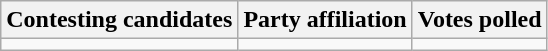<table class="wikitable sortable">
<tr>
<th>Contesting candidates</th>
<th>Party affiliation</th>
<th>Votes polled</th>
</tr>
<tr>
<td></td>
<td></td>
<td></td>
</tr>
</table>
